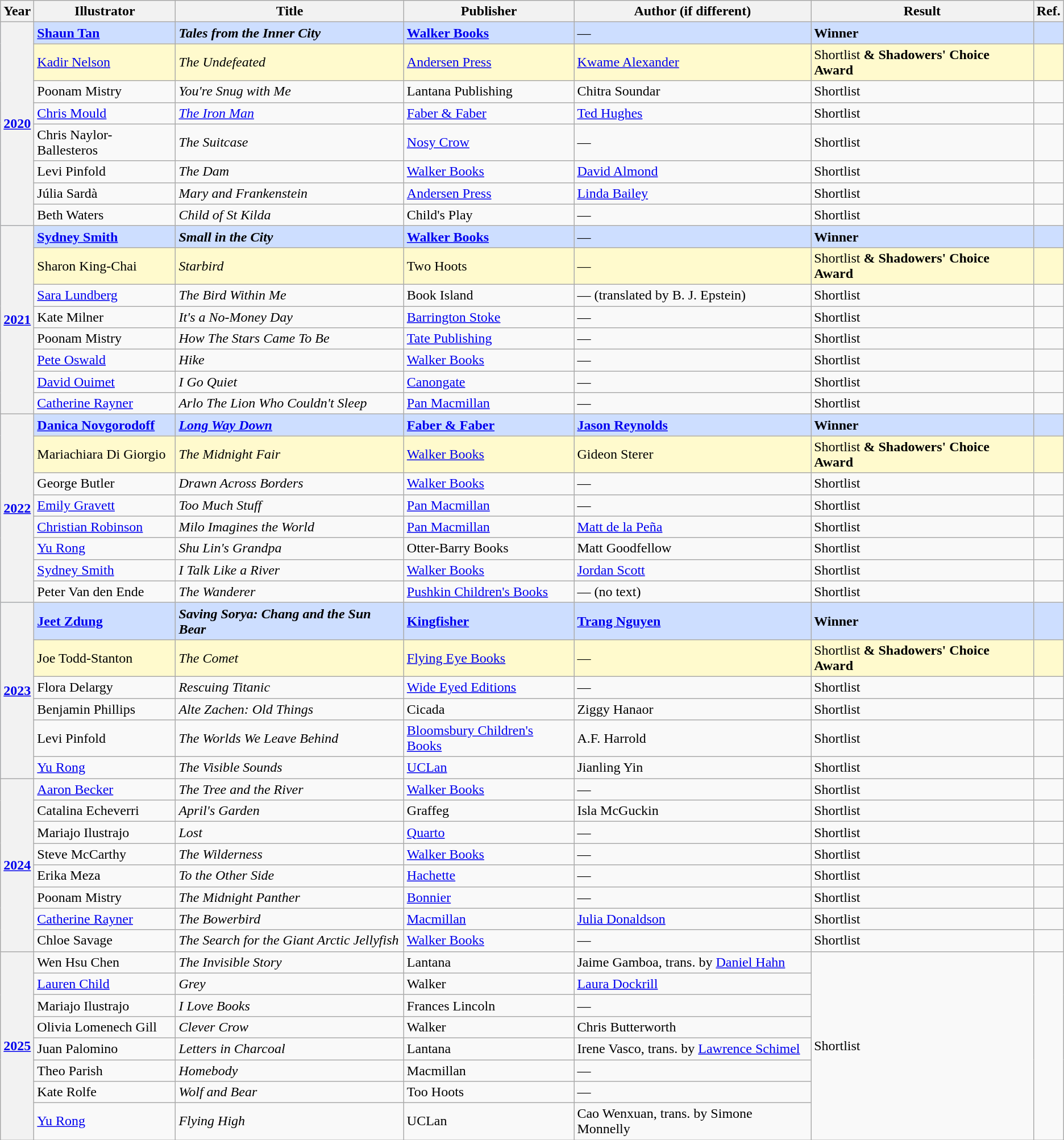<table class="wikitable sortable mw-collapsible">
<tr>
<th>Year</th>
<th>Illustrator</th>
<th>Title</th>
<th>Publisher</th>
<th>Author (if different)</th>
<th>Result</th>
<th>Ref.</th>
</tr>
<tr style="background:#cddeff">
<th rowspan="8"><a href='#'>2020</a></th>
<td><strong><a href='#'>Shaun Tan</a></strong></td>
<td><strong><em>Tales from the Inner City</em></strong></td>
<td><strong><a href='#'>Walker Books</a></strong></td>
<td>—</td>
<td><strong>Winner</strong></td>
<td><strong></strong></td>
</tr>
<tr style="background:LemonChiffon;">
<td><a href='#'>Kadir Nelson</a></td>
<td><em>The Undefeated</em></td>
<td><a href='#'>Andersen Press</a></td>
<td><a href='#'>Kwame Alexander</a></td>
<td>Shortlist <strong>& Shadowers' Choice Award</strong></td>
<td></td>
</tr>
<tr>
<td>Poonam Mistry</td>
<td><em>You're Snug with Me</em></td>
<td>Lantana Publishing</td>
<td>Chitra Soundar</td>
<td>Shortlist</td>
<td></td>
</tr>
<tr>
<td><a href='#'>Chris Mould</a></td>
<td><em><a href='#'>The Iron Man</a></em></td>
<td><a href='#'>Faber & Faber</a></td>
<td><a href='#'>Ted Hughes</a></td>
<td>Shortlist</td>
<td></td>
</tr>
<tr>
<td>Chris Naylor-Ballesteros</td>
<td><em>The Suitcase</em></td>
<td><a href='#'>Nosy Crow</a></td>
<td>—</td>
<td>Shortlist</td>
<td></td>
</tr>
<tr>
<td>Levi Pinfold</td>
<td><em>The Dam</em></td>
<td><a href='#'>Walker Books</a></td>
<td><a href='#'>David Almond</a></td>
<td>Shortlist</td>
<td></td>
</tr>
<tr>
<td>Júlia Sardà</td>
<td><em>Mary and Frankenstein</em></td>
<td><a href='#'>Andersen Press</a></td>
<td><a href='#'>Linda Bailey</a></td>
<td>Shortlist</td>
<td></td>
</tr>
<tr>
<td>Beth Waters</td>
<td><em>Child of St Kilda</em></td>
<td>Child's Play</td>
<td>—</td>
<td>Shortlist</td>
<td></td>
</tr>
<tr style="background:#cddeff">
<th rowspan="8"><a href='#'>2021</a></th>
<td><strong><a href='#'>Sydney Smith</a></strong></td>
<td><strong><em>Small in the City</em></strong></td>
<td><strong><a href='#'>Walker Books</a></strong></td>
<td>—</td>
<td><strong>Winner</strong></td>
<td><strong></strong></td>
</tr>
<tr style="background:LemonChiffon;">
<td>Sharon King-Chai</td>
<td><em>Starbird</em></td>
<td>Two Hoots</td>
<td>—</td>
<td>Shortlist <strong>& Shadowers' Choice Award</strong></td>
<td></td>
</tr>
<tr>
<td><a href='#'>Sara Lundberg</a></td>
<td><em>The Bird Within Me</em></td>
<td>Book Island</td>
<td>— (translated by B. J. Epstein)</td>
<td>Shortlist</td>
<td></td>
</tr>
<tr>
<td>Kate Milner</td>
<td><em>It's a No-Money Day</em></td>
<td><a href='#'>Barrington Stoke</a></td>
<td>—</td>
<td>Shortlist</td>
<td></td>
</tr>
<tr>
<td>Poonam Mistry</td>
<td><em>How The Stars Came To Be</em></td>
<td><a href='#'>Tate Publishing</a></td>
<td>—</td>
<td>Shortlist</td>
<td></td>
</tr>
<tr>
<td><a href='#'>Pete Oswald</a></td>
<td><em>Hike</em></td>
<td><a href='#'>Walker Books</a></td>
<td>—</td>
<td>Shortlist</td>
<td></td>
</tr>
<tr>
<td><a href='#'>David Ouimet</a></td>
<td><em>I Go Quiet</em></td>
<td><a href='#'>Canongate</a></td>
<td>—</td>
<td>Shortlist</td>
<td></td>
</tr>
<tr>
<td><a href='#'>Catherine Rayner</a></td>
<td><em>Arlo The Lion Who Couldn't Sleep</em></td>
<td><a href='#'>Pan Macmillan</a></td>
<td>—</td>
<td>Shortlist</td>
<td></td>
</tr>
<tr style="background:#cddeff">
<th rowspan="8"><a href='#'>2022</a></th>
<td><strong><a href='#'>Danica Novgorodoff</a></strong></td>
<td><strong><em><a href='#'>Long Way Down</a></em></strong></td>
<td><strong><a href='#'>Faber & Faber</a></strong></td>
<td><strong><a href='#'>Jason Reynolds</a></strong></td>
<td><strong>Winner</strong></td>
<td></td>
</tr>
<tr style="background:LemonChiffon;">
<td>Mariachiara Di Giorgio</td>
<td><em>The Midnight Fair</em></td>
<td><a href='#'>Walker Books</a></td>
<td>Gideon Sterer</td>
<td>Shortlist <strong>& Shadowers' Choice Award</strong></td>
<td></td>
</tr>
<tr>
<td>George Butler</td>
<td><em>Drawn Across Borders</em></td>
<td><a href='#'>Walker Books</a></td>
<td>—</td>
<td>Shortlist</td>
<td></td>
</tr>
<tr>
<td><a href='#'>Emily Gravett</a></td>
<td><em>Too Much Stuff</em></td>
<td><a href='#'>Pan Macmillan</a></td>
<td>—</td>
<td>Shortlist</td>
<td></td>
</tr>
<tr>
<td><a href='#'>Christian Robinson</a></td>
<td><em>Milo Imagines the World</em></td>
<td><a href='#'>Pan Macmillan</a></td>
<td><a href='#'>Matt de la Peña</a></td>
<td>Shortlist</td>
<td></td>
</tr>
<tr>
<td><a href='#'>Yu Rong</a></td>
<td><em>Shu Lin's Grandpa</em></td>
<td>Otter-Barry Books</td>
<td>Matt Goodfellow</td>
<td>Shortlist</td>
<td></td>
</tr>
<tr>
<td><a href='#'>Sydney Smith</a></td>
<td><em>I Talk Like a River</em></td>
<td><a href='#'>Walker Books</a></td>
<td><a href='#'>Jordan Scott</a></td>
<td>Shortlist</td>
<td></td>
</tr>
<tr>
<td>Peter Van den Ende</td>
<td><em>The Wanderer</em></td>
<td><a href='#'>Pushkin Children's Books</a></td>
<td>— (no text)</td>
<td>Shortlist</td>
<td></td>
</tr>
<tr style="background:#cddeff">
<th rowspan="6"><a href='#'>2023</a></th>
<td><strong><a href='#'>Jeet Zdung</a></strong></td>
<td><strong><em>Saving Sorya: Chang and the Sun Bear</em></strong></td>
<td><strong><a href='#'>Kingfisher</a></strong></td>
<td><strong><a href='#'>Trang Nguyen</a></strong></td>
<td><strong>Winner</strong></td>
<td></td>
</tr>
<tr style="background:LemonChiffon;">
<td>Joe Todd-Stanton</td>
<td><em>The Comet</em></td>
<td><a href='#'>Flying Eye Books</a></td>
<td>—</td>
<td>Shortlist <strong>& Shadowers' Choice Award</strong></td>
<td></td>
</tr>
<tr>
<td>Flora Delargy</td>
<td><em>Rescuing Titanic</em></td>
<td><a href='#'>Wide Eyed Editions</a></td>
<td>—</td>
<td>Shortlist</td>
<td></td>
</tr>
<tr>
<td>Benjamin Phillips</td>
<td><em>Alte Zachen: Old Things</em></td>
<td>Cicada</td>
<td>Ziggy Hanaor</td>
<td>Shortlist</td>
<td></td>
</tr>
<tr>
<td>Levi Pinfold</td>
<td><em>The Worlds We Leave Behind</em></td>
<td><a href='#'>Bloomsbury Children's Books</a></td>
<td>A.F. Harrold</td>
<td>Shortlist</td>
<td></td>
</tr>
<tr>
<td><a href='#'>Yu Rong</a></td>
<td><em>The Visible Sounds</em></td>
<td><a href='#'>UCLan</a></td>
<td>Jianling Yin</td>
<td>Shortlist</td>
<td></td>
</tr>
<tr>
<th rowspan="8"><a href='#'>2024</a></th>
<td><a href='#'>Aaron Becker</a></td>
<td><em>The Tree and the River</em></td>
<td><a href='#'>Walker Books</a></td>
<td>—</td>
<td>Shortlist</td>
<td></td>
</tr>
<tr>
<td>Catalina Echeverri</td>
<td><em>April's Garden</em></td>
<td>Graffeg</td>
<td>Isla McGuckin</td>
<td>Shortlist</td>
<td></td>
</tr>
<tr>
<td>Mariajo Ilustrajo</td>
<td><em>Lost</em></td>
<td><a href='#'>Quarto</a></td>
<td>—</td>
<td>Shortlist</td>
<td></td>
</tr>
<tr>
<td>Steve McCarthy</td>
<td><em>The Wilderness</em></td>
<td><a href='#'>Walker Books</a></td>
<td>—</td>
<td>Shortlist</td>
<td></td>
</tr>
<tr>
<td>Erika Meza</td>
<td><em>To the Other Side</em></td>
<td><a href='#'>Hachette</a></td>
<td>—</td>
<td>Shortlist</td>
<td></td>
</tr>
<tr>
<td>Poonam Mistry</td>
<td><em>The Midnight Panther</em></td>
<td><a href='#'>Bonnier</a></td>
<td>—</td>
<td>Shortlist</td>
<td></td>
</tr>
<tr>
<td><a href='#'>Catherine Rayner</a></td>
<td><em>The Bowerbird</em></td>
<td><a href='#'>Macmillan</a></td>
<td><a href='#'>Julia Donaldson</a></td>
<td>Shortlist</td>
<td></td>
</tr>
<tr>
<td>Chloe Savage</td>
<td><em>The Search for the Giant Arctic Jellyfish</em></td>
<td><a href='#'>Walker Books</a></td>
<td>—</td>
<td>Shortlist</td>
<td></td>
</tr>
<tr>
<th rowspan="8"><a href='#'>2025</a></th>
<td>Wen Hsu Chen</td>
<td><em>The Invisible Story</em></td>
<td>Lantana</td>
<td>Jaime Gamboa, trans. by <a href='#'>Daniel Hahn</a></td>
<td rowspan="8">Shortlist</td>
<td rowspan="8"></td>
</tr>
<tr>
<td><a href='#'>Lauren Child</a></td>
<td><em>Grey</em></td>
<td>Walker</td>
<td><a href='#'>Laura Dockrill</a></td>
</tr>
<tr>
<td>Mariajo Ilustrajo</td>
<td><em>I Love Books</em></td>
<td>Frances Lincoln</td>
<td>—</td>
</tr>
<tr>
<td>Olivia Lomenech Gill</td>
<td><em>Clever Crow</em></td>
<td>Walker</td>
<td>Chris Butterworth</td>
</tr>
<tr>
<td>Juan Palomino</td>
<td><em>Letters in Charcoal</em></td>
<td>Lantana</td>
<td>Irene Vasco, trans. by <a href='#'>Lawrence Schimel</a></td>
</tr>
<tr>
<td>Theo Parish</td>
<td><em>Homebody</em></td>
<td>Macmillan</td>
<td>—</td>
</tr>
<tr>
<td>Kate Rolfe</td>
<td><em>Wolf and Bear</em></td>
<td>Too Hoots</td>
<td>—</td>
</tr>
<tr>
<td><a href='#'>Yu Rong</a></td>
<td><em>Flying High</em></td>
<td>UCLan</td>
<td>Cao Wenxuan, trans. by Simone Monnelly</td>
</tr>
</table>
